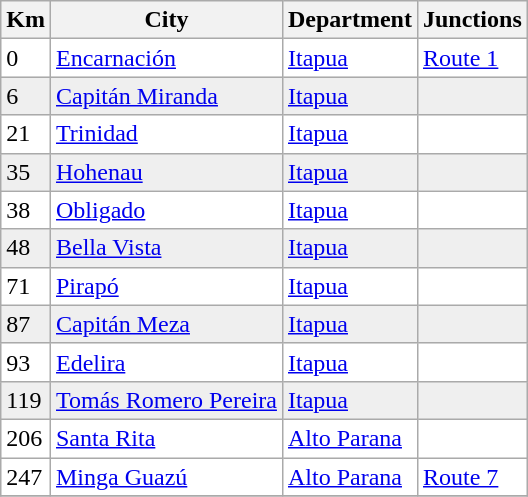<table class="wikitable">
<tr>
<th>Km</th>
<th>City</th>
<th>Department</th>
<th>Junctions</th>
</tr>
<tr bgcolor="ffffff">
<td>0</td>
<td><a href='#'>Encarnación</a></td>
<td><a href='#'>Itapua</a></td>
<td> <a href='#'>Route 1</a></td>
</tr>
<tr bgcolor="efefef">
<td>6</td>
<td><a href='#'>Capitán Miranda</a></td>
<td><a href='#'>Itapua</a></td>
<td></td>
</tr>
<tr bgcolor="ffffff">
<td>21</td>
<td><a href='#'>Trinidad</a></td>
<td><a href='#'>Itapua</a></td>
<td></td>
</tr>
<tr bgcolor="efefef">
<td>35</td>
<td><a href='#'>Hohenau</a></td>
<td><a href='#'>Itapua</a></td>
<td></td>
</tr>
<tr bgcolor="ffffff">
<td>38</td>
<td><a href='#'>Obligado</a></td>
<td><a href='#'>Itapua</a></td>
<td></td>
</tr>
<tr bgcolor="efefef">
<td>48</td>
<td><a href='#'>Bella Vista</a></td>
<td><a href='#'>Itapua</a></td>
<td></td>
</tr>
<tr bgcolor="ffffff">
<td>71</td>
<td><a href='#'>Pirapó</a></td>
<td><a href='#'>Itapua</a></td>
<td></td>
</tr>
<tr bgcolor="efefef">
<td>87</td>
<td><a href='#'>Capitán Meza</a></td>
<td><a href='#'>Itapua</a></td>
<td></td>
</tr>
<tr bgcolor="ffffff">
<td>93</td>
<td><a href='#'>Edelira</a></td>
<td><a href='#'>Itapua</a></td>
<td></td>
</tr>
<tr bgcolor="efefef">
<td>119</td>
<td><a href='#'>Tomás Romero Pereira</a></td>
<td><a href='#'>Itapua</a></td>
<td></td>
</tr>
<tr bgcolor="ffffff">
<td>206</td>
<td><a href='#'>Santa Rita</a></td>
<td><a href='#'>Alto Parana</a></td>
<td></td>
</tr>
<tr bgcolor="ffffff">
<td>247</td>
<td><a href='#'>Minga Guazú</a></td>
<td><a href='#'>Alto Parana</a></td>
<td> <a href='#'>Route 7</a></td>
</tr>
<tr bgcolor="efefef">
</tr>
</table>
